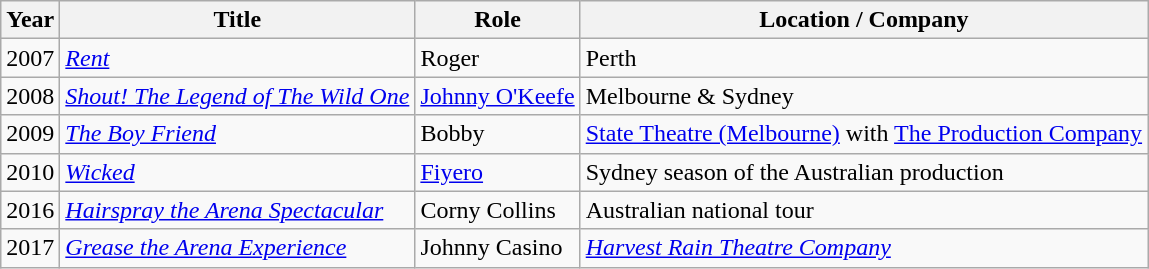<table class="wikitable sortable">
<tr>
<th>Year</th>
<th>Title</th>
<th>Role</th>
<th>Location / Company</th>
</tr>
<tr>
<td>2007</td>
<td><em><a href='#'>Rent</a></em></td>
<td>Roger</td>
<td>Perth</td>
</tr>
<tr>
<td>2008</td>
<td><em><a href='#'>Shout! The Legend of The Wild One</a></em></td>
<td><a href='#'>Johnny O'Keefe</a></td>
<td>Melbourne & Sydney</td>
</tr>
<tr>
<td>2009</td>
<td><em><a href='#'>The Boy Friend</a></em></td>
<td>Bobby</td>
<td><a href='#'>State Theatre (Melbourne)</a> with <a href='#'>The Production Company</a></td>
</tr>
<tr>
<td>2010</td>
<td><em><a href='#'>Wicked</a></em></td>
<td><a href='#'>Fiyero</a></td>
<td>Sydney season of the Australian production</td>
</tr>
<tr>
<td>2016</td>
<td><em><a href='#'>Hairspray the Arena Spectacular</a></em></td>
<td>Corny Collins</td>
<td>Australian national tour</td>
</tr>
<tr>
<td>2017</td>
<td><em><a href='#'>Grease the Arena Experience</a></em></td>
<td>Johnny Casino</td>
<td><em><a href='#'>Harvest Rain Theatre Company</a></em></td>
</tr>
</table>
